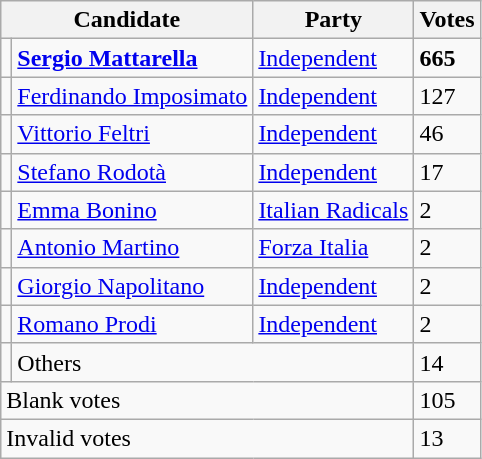<table class="wikitable" style="font-size: align=left">
<tr>
<th colspan=2>Candidate</th>
<th>Party</th>
<th>Votes</th>
</tr>
<tr>
<td bgcolor=></td>
<td> <strong><a href='#'>Sergio Mattarella</a></strong></td>
<td><a href='#'>Independent</a></td>
<td><strong>665</strong></td>
</tr>
<tr>
<td bgcolor=></td>
<td><a href='#'>Ferdinando Imposimato</a></td>
<td><a href='#'>Independent</a></td>
<td>127</td>
</tr>
<tr>
<td bgcolor=></td>
<td><a href='#'>Vittorio Feltri</a></td>
<td><a href='#'>Independent</a></td>
<td>46</td>
</tr>
<tr>
<td bgcolor=></td>
<td><a href='#'>Stefano Rodotà</a></td>
<td><a href='#'>Independent</a></td>
<td>17</td>
</tr>
<tr>
<td bgcolor=></td>
<td><a href='#'>Emma Bonino</a></td>
<td><a href='#'>Italian Radicals</a></td>
<td>2</td>
</tr>
<tr>
<td bgcolor=></td>
<td><a href='#'>Antonio Martino</a></td>
<td><a href='#'>Forza Italia</a></td>
<td>2</td>
</tr>
<tr>
<td bgcolor=></td>
<td><a href='#'>Giorgio Napolitano</a></td>
<td><a href='#'>Independent</a></td>
<td>2</td>
</tr>
<tr>
<td bgcolor=></td>
<td><a href='#'>Romano Prodi</a></td>
<td><a href='#'>Independent</a></td>
<td>2</td>
</tr>
<tr>
<td bgcolor=></td>
<td colspan=2>Others</td>
<td>14</td>
</tr>
<tr>
<td colspan=3>Blank votes</td>
<td>105</td>
</tr>
<tr>
<td colspan=3>Invalid votes</td>
<td>13</td>
</tr>
</table>
